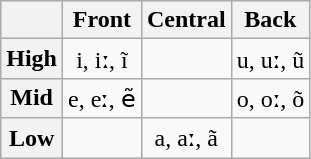<table class="wikitable" style="text-align: center; ">
<tr>
<th></th>
<th>Front</th>
<th>Central</th>
<th>Back</th>
</tr>
<tr>
<th>High</th>
<td>i, iː, ĩ</td>
<td></td>
<td>u, uː, ũ</td>
</tr>
<tr>
<th>Mid</th>
<td>e, eː, ẽ</td>
<td></td>
<td>o, oː, õ</td>
</tr>
<tr>
<th>Low</th>
<td></td>
<td>a, aː, ã</td>
<td></td>
</tr>
</table>
